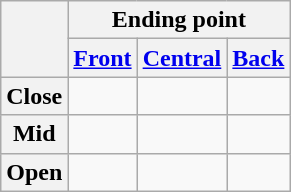<table class="wikitable">
<tr>
<th rowspan="2"></th>
<th colspan="3">Ending point</th>
</tr>
<tr align="center">
<th><a href='#'>Front</a></th>
<th><a href='#'>Central</a></th>
<th><a href='#'>Back</a></th>
</tr>
<tr align="center">
<th>Close</th>
<td></td>
<td></td>
<td></td>
</tr>
<tr align="center">
<th>Mid</th>
<td></td>
<td></td>
<td></td>
</tr>
<tr align="center">
<th>Open</th>
<td></td>
<td></td>
<td></td>
</tr>
</table>
